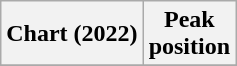<table class="wikitable plainrowheaders" style="text-align:center">
<tr>
<th scope="col">Chart (2022)</th>
<th scope="col">Peak<br>position</th>
</tr>
<tr>
</tr>
</table>
